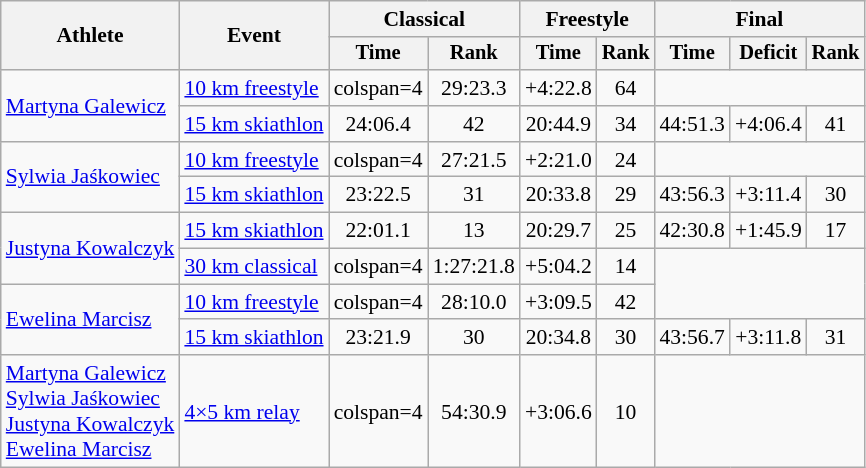<table class="wikitable" style="font-size:90%">
<tr>
<th rowspan=2>Athlete</th>
<th rowspan=2>Event</th>
<th colspan=2>Classical</th>
<th colspan=2>Freestyle</th>
<th colspan=3>Final</th>
</tr>
<tr style="font-size: 95%">
<th>Time</th>
<th>Rank</th>
<th>Time</th>
<th>Rank</th>
<th>Time</th>
<th>Deficit</th>
<th>Rank</th>
</tr>
<tr align=center>
<td align=left rowspan=2><a href='#'>Martyna Galewicz</a></td>
<td align=left><a href='#'>10 km freestyle</a></td>
<td>colspan=4 </td>
<td>29:23.3</td>
<td>+4:22.8</td>
<td>64</td>
</tr>
<tr align=center>
<td align=left><a href='#'>15 km skiathlon</a></td>
<td>24:06.4</td>
<td>42</td>
<td>20:44.9</td>
<td>34</td>
<td>44:51.3</td>
<td>+4:06.4</td>
<td>41</td>
</tr>
<tr align=center>
<td align=left rowspan=2><a href='#'>Sylwia Jaśkowiec</a></td>
<td align=left><a href='#'>10 km freestyle</a></td>
<td>colspan=4 </td>
<td>27:21.5</td>
<td>+2:21.0</td>
<td>24</td>
</tr>
<tr align=center>
<td align=left><a href='#'>15 km skiathlon</a></td>
<td>23:22.5</td>
<td>31</td>
<td>20:33.8</td>
<td>29</td>
<td>43:56.3</td>
<td>+3:11.4</td>
<td>30</td>
</tr>
<tr align=center>
<td align=left rowspan=2><a href='#'>Justyna Kowalczyk</a></td>
<td align=left><a href='#'>15 km skiathlon</a></td>
<td>22:01.1</td>
<td>13</td>
<td>20:29.7</td>
<td>25</td>
<td>42:30.8</td>
<td>+1:45.9</td>
<td>17</td>
</tr>
<tr align=center>
<td align=left><a href='#'>30 km classical</a></td>
<td>colspan=4 </td>
<td>1:27:21.8</td>
<td>+5:04.2</td>
<td>14</td>
</tr>
<tr align=center>
<td align=left rowspan=2><a href='#'>Ewelina Marcisz</a></td>
<td align=left><a href='#'>10 km freestyle</a></td>
<td>colspan=4 </td>
<td>28:10.0</td>
<td>+3:09.5</td>
<td>42</td>
</tr>
<tr align=center>
<td align=left><a href='#'>15 km skiathlon</a></td>
<td>23:21.9</td>
<td>30</td>
<td>20:34.8</td>
<td>30</td>
<td>43:56.7</td>
<td>+3:11.8</td>
<td>31</td>
</tr>
<tr align=center>
<td align=left><a href='#'>Martyna Galewicz</a><br><a href='#'>Sylwia Jaśkowiec</a><br><a href='#'>Justyna Kowalczyk</a><br><a href='#'>Ewelina Marcisz</a></td>
<td align=left><a href='#'>4×5 km relay</a></td>
<td>colspan=4 </td>
<td>54:30.9</td>
<td>+3:06.6</td>
<td>10</td>
</tr>
</table>
